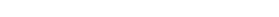<table style="width:22%; text-align:center;">
<tr style="color:white;">
<td style="background:"><strong>15</strong></td>
<td style="background:"><strong>5</strong></td>
<td style="background:"><strong>6</strong></td>
</tr>
</table>
